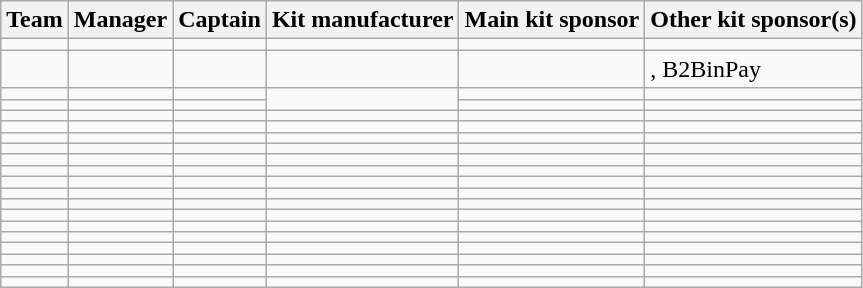<table class="wikitable sortable" style="text-align: left;">
<tr>
<th>Team</th>
<th>Manager</th>
<th>Captain</th>
<th>Kit manufacturer</th>
<th>Main kit sponsor</th>
<th>Other kit sponsor(s)</th>
</tr>
<tr>
<td></td>
<td></td>
<td></td>
<td></td>
<td></td>
<td></td>
</tr>
<tr>
<td></td>
<td></td>
<td></td>
<td></td>
<td></td>
<td>, B2BinPay</td>
</tr>
<tr>
<td></td>
<td></td>
<td></td>
<td rowspan="2"></td>
<td></td>
<td></td>
</tr>
<tr>
<td></td>
<td></td>
<td></td>
<td></td>
<td></td>
</tr>
<tr>
<td></td>
<td></td>
<td></td>
<td></td>
<td></td>
<td></td>
</tr>
<tr>
<td></td>
<td></td>
<td></td>
<td></td>
<td></td>
<td></td>
</tr>
<tr>
<td></td>
<td></td>
<td></td>
<td></td>
<td></td>
<td></td>
</tr>
<tr>
<td></td>
<td></td>
<td></td>
<td></td>
<td></td>
<td></td>
</tr>
<tr>
<td></td>
<td></td>
<td></td>
<td></td>
<td></td>
<td></td>
</tr>
<tr>
<td></td>
<td></td>
<td></td>
<td></td>
<td></td>
<td></td>
</tr>
<tr>
<td></td>
<td></td>
<td></td>
<td></td>
<td></td>
<td></td>
</tr>
<tr>
<td></td>
<td></td>
<td></td>
<td></td>
<td></td>
<td></td>
</tr>
<tr>
<td></td>
<td></td>
<td></td>
<td></td>
<td></td>
<td></td>
</tr>
<tr>
<td></td>
<td></td>
<td></td>
<td></td>
<td></td>
<td></td>
</tr>
<tr>
<td></td>
<td></td>
<td></td>
<td></td>
<td></td>
<td></td>
</tr>
<tr>
<td></td>
<td></td>
<td></td>
<td></td>
<td></td>
<td></td>
</tr>
<tr>
<td></td>
<td></td>
<td></td>
<td></td>
<td></td>
<td></td>
</tr>
<tr>
<td></td>
<td></td>
<td></td>
<td></td>
<td></td>
<td></td>
</tr>
<tr>
<td></td>
<td></td>
<td></td>
<td></td>
<td></td>
<td></td>
</tr>
<tr>
<td></td>
<td></td>
<td></td>
<td></td>
<td></td>
<td></td>
</tr>
</table>
